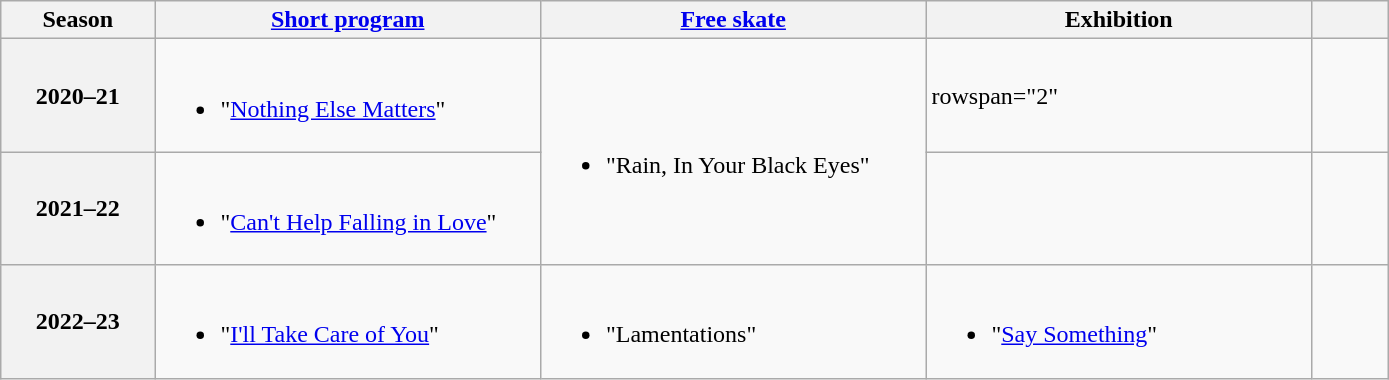<table class="wikitable unsortable" style="text-align:left">
<tr>
<th scope="col" style="text-align:center; width:10%">Season</th>
<th scope="col" style="text-align:center; width:25%"><a href='#'>Short program</a></th>
<th scope="col" style="text-align:center; width:25%"><a href='#'>Free skate</a></th>
<th scope="col" style="text-align:center; width:25%">Exhibition</th>
<th scope="col" style="text-align:center; width:5%"></th>
</tr>
<tr>
<th scope="row">2020–21</th>
<td><br><ul><li>"<a href='#'>Nothing Else Matters</a>"<br></li></ul></td>
<td rowspan="2"><br><ul><li>"Rain, In Your Black Eyes"<br></li></ul></td>
<td>rowspan="2" </td>
<td></td>
</tr>
<tr>
<th scope="row">2021–22</th>
<td><br><ul><li>"<a href='#'>Can't Help Falling in Love</a>"<br></li></ul></td>
<td></td>
</tr>
<tr>
<th scope="row">2022–23</th>
<td><br><ul><li>"<a href='#'>I'll Take Care of You</a>"<br></li></ul></td>
<td><br><ul><li>"Lamentations"<br></li></ul></td>
<td><br><ul><li>"<a href='#'>Say Something</a>"<br></li></ul></td>
<td></td>
</tr>
</table>
